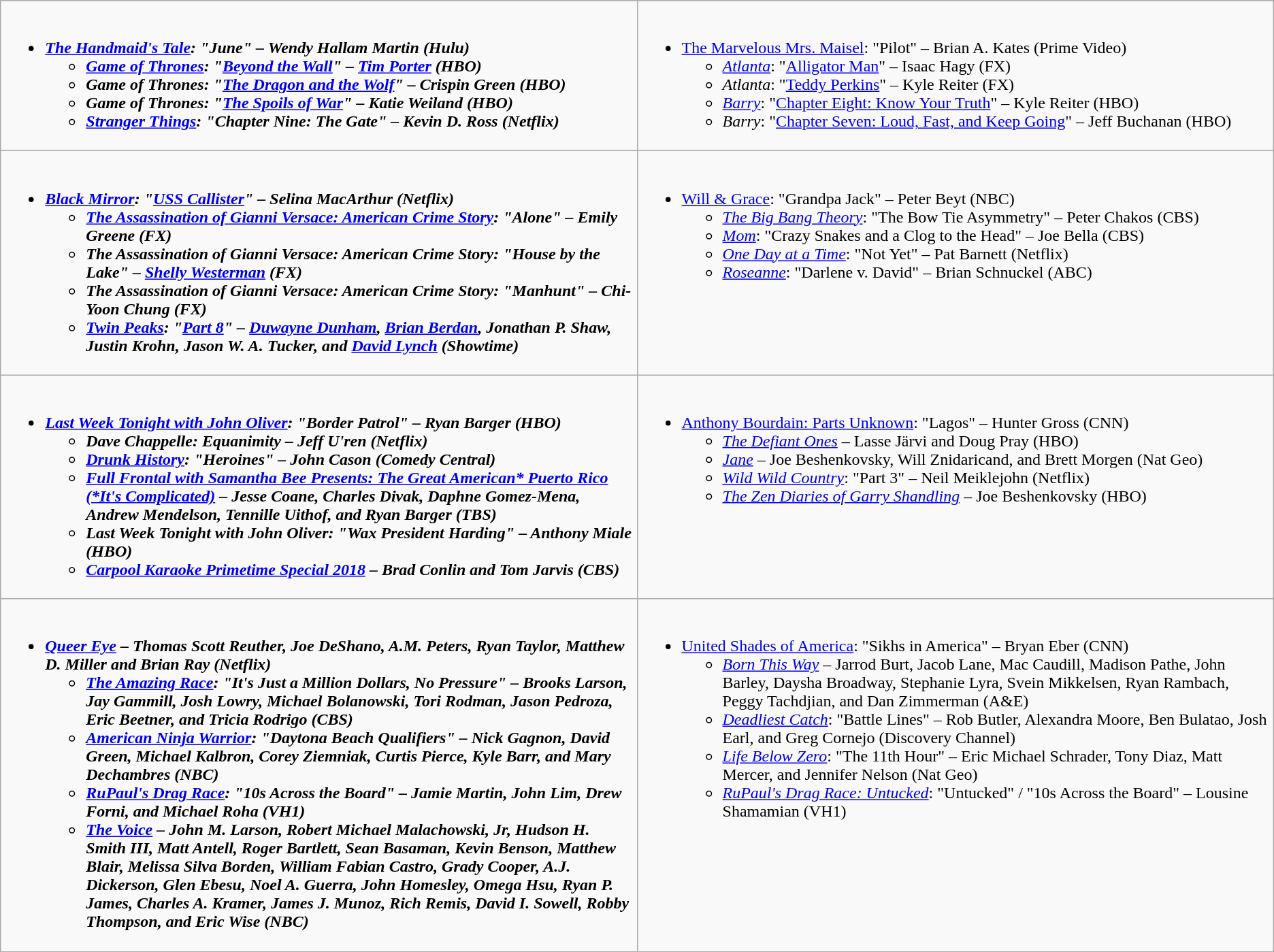<table class="wikitable">
<tr>
<td style="vertical-align:top;" width="50%"><br><ul><li><strong><em><a href='#'>The Handmaid's Tale</a><em>: "June" – Wendy Hallam Martin (Hulu)<strong><ul><li></em><a href='#'>Game of Thrones</a><em>: "<a href='#'>Beyond the Wall</a>" – <a href='#'>Tim Porter</a> (HBO)</li><li></em>Game of Thrones<em>: "<a href='#'>The Dragon and the Wolf</a>" – Crispin Green (HBO)</li><li></em>Game of Thrones<em>: "<a href='#'>The Spoils of War</a>" – Katie Weiland (HBO)</li><li></em><a href='#'>Stranger Things</a><em>: "Chapter Nine: The Gate" – Kevin D. Ross (Netflix)</li></ul></li></ul></td>
<td style="vertical-align:top;" width="50%"><br><ul><li></em></strong><a href='#'>The Marvelous Mrs. Maisel</a></em>: "Pilot" – Brian A. Kates (Prime Video)</strong><ul><li><em><a href='#'>Atlanta</a></em>: "<a href='#'>Alligator Man</a>" – Isaac Hagy (FX)</li><li><em>Atlanta</em>: "<a href='#'>Teddy Perkins</a>" – Kyle Reiter (FX)</li><li><em><a href='#'>Barry</a></em>: "<a href='#'>Chapter Eight: Know Your Truth</a>" – Kyle Reiter (HBO)</li><li><em>Barry</em>: "<a href='#'>Chapter Seven: Loud, Fast, and Keep Going</a>" – Jeff Buchanan (HBO)</li></ul></li></ul></td>
</tr>
<tr>
<td style="vertical-align:top;" width="50%"><br><ul><li><strong><em><a href='#'>Black Mirror</a><em>: "<a href='#'>USS Callister</a>" – Selina MacArthur (Netflix)<strong><ul><li></em><a href='#'>The Assassination of Gianni Versace: American Crime Story</a><em>: "Alone" – Emily Greene (FX)</li><li></em>The Assassination of Gianni Versace: American Crime Story<em>: "House by the Lake" – <a href='#'>Shelly Westerman</a> (FX)</li><li></em>The Assassination of Gianni Versace: American Crime Story<em>: "Manhunt" – Chi-Yoon Chung (FX)</li><li></em><a href='#'>Twin Peaks</a><em>: "<a href='#'>Part 8</a>" – <a href='#'>Duwayne Dunham</a>, <a href='#'>Brian Berdan</a>, Jonathan P. Shaw, Justin Krohn, Jason W. A. Tucker, and <a href='#'>David Lynch</a> (Showtime)</li></ul></li></ul></td>
<td style="vertical-align:top;" width="50%"><br><ul><li></em></strong><a href='#'>Will & Grace</a></em>: "Grandpa Jack" – Peter Beyt (NBC)</strong><ul><li><em><a href='#'>The Big Bang Theory</a></em>: "The Bow Tie Asymmetry" – Peter Chakos (CBS)</li><li><em><a href='#'>Mom</a></em>: "Crazy Snakes and a Clog to the Head" – Joe Bella (CBS)</li><li><em><a href='#'>One Day at a Time</a></em>: "Not Yet" – Pat Barnett (Netflix)</li><li><em><a href='#'>Roseanne</a></em>: "Darlene v. David" – Brian Schnuckel (ABC)</li></ul></li></ul></td>
</tr>
<tr>
<td style="vertical-align:top;" width="50%"><br><ul><li><strong><em><a href='#'>Last Week Tonight with John Oliver</a><em>: "Border Patrol" – Ryan Barger (HBO)<strong><ul><li></em>Dave Chappelle: Equanimity<em> – Jeff U'ren (Netflix)</li><li></em><a href='#'>Drunk History</a><em>: "Heroines" – John Cason (Comedy Central)</li><li></em><a href='#'>Full Frontal with Samantha Bee Presents: The Great American* Puerto Rico (*It's Complicated)</a><em> – Jesse Coane, Charles Divak, Daphne Gomez-Mena, Andrew Mendelson, Tennille Uithof, and Ryan Barger (TBS)</li><li></em>Last Week Tonight with John Oliver<em>: "Wax President Harding" – Anthony Miale (HBO)</li><li></em><a href='#'>Carpool Karaoke Primetime Special 2018</a><em> – Brad Conlin and Tom Jarvis (CBS)</li></ul></li></ul></td>
<td style="vertical-align:top;" width="50%"><br><ul><li></em></strong><a href='#'>Anthony Bourdain: Parts Unknown</a></em>: "Lagos" – Hunter Gross (CNN)</strong><ul><li><em><a href='#'>The Defiant Ones</a></em> – Lasse Järvi and Doug Pray (HBO)</li><li><em><a href='#'>Jane</a></em> – Joe Beshenkovsky, Will Znidaricand, and Brett Morgen (Nat Geo)</li><li><em><a href='#'>Wild Wild Country</a></em>: "Part 3" – Neil Meiklejohn (Netflix)</li><li><em><a href='#'>The Zen Diaries of Garry Shandling</a></em> – Joe Beshenkovsky (HBO)</li></ul></li></ul></td>
</tr>
<tr>
<td style="vertical-align:top;" width="50%"><br><ul><li><strong><em><a href='#'>Queer Eye</a><em> – Thomas Scott Reuther, Joe DeShano, A.M. Peters, Ryan Taylor, Matthew D. Miller and Brian Ray (Netflix)<strong><ul><li></em><a href='#'>The Amazing Race</a><em>: "It's Just a Million Dollars, No Pressure" – Brooks Larson, Jay Gammill, Josh Lowry, Michael Bolanowski, Tori Rodman, Jason Pedroza, Eric Beetner, and Tricia Rodrigo (CBS)</li><li></em><a href='#'>American Ninja Warrior</a><em>: "Daytona Beach Qualifiers" – Nick Gagnon, David Green, Michael Kalbron, Corey Ziemniak, Curtis Pierce, Kyle Barr, and Mary Dechambres (NBC)</li><li></em><a href='#'>RuPaul's Drag Race</a><em>: "10s Across the Board" – Jamie Martin, John Lim, Drew Forni, and Michael Roha (VH1)</li><li></em><a href='#'>The Voice</a><em> – John M. Larson, Robert Michael Malachowski, Jr, Hudson H. Smith III, Matt Antell, Roger Bartlett, Sean Basaman, Kevin Benson, Matthew Blair, Melissa Silva Borden, William Fabian Castro, Grady Cooper, A.J. Dickerson, Glen Ebesu, Noel A. Guerra, John Homesley, Omega Hsu, Ryan P. James, Charles A. Kramer, James J. Munoz, Rich Remis, David I. Sowell, Robby Thompson, and Eric Wise (NBC)</li></ul></li></ul></td>
<td style="vertical-align:top;" width="50%"><br><ul><li></em></strong><a href='#'>United Shades of America</a></em>: "Sikhs in America" – Bryan Eber (CNN)</strong><ul><li><em><a href='#'>Born This Way</a></em> – Jarrod Burt, Jacob Lane, Mac Caudill, Madison Pathe, John Barley, Daysha Broadway, Stephanie Lyra, Svein Mikkelsen, Ryan Rambach, Peggy Tachdjian, and Dan Zimmerman (A&E)</li><li><em><a href='#'>Deadliest Catch</a></em>: "Battle Lines" – Rob Butler, Alexandra Moore, Ben Bulatao, Josh Earl, and Greg Cornejo (Discovery Channel)</li><li><em><a href='#'>Life Below Zero</a></em>: "The 11th Hour" – Eric Michael Schrader, Tony Diaz, Matt Mercer, and Jennifer Nelson (Nat Geo)</li><li><em><a href='#'>RuPaul's Drag Race: Untucked</a></em>: "Untucked" / "10s Across the Board" – Lousine Shamamian (VH1)</li></ul></li></ul></td>
</tr>
</table>
